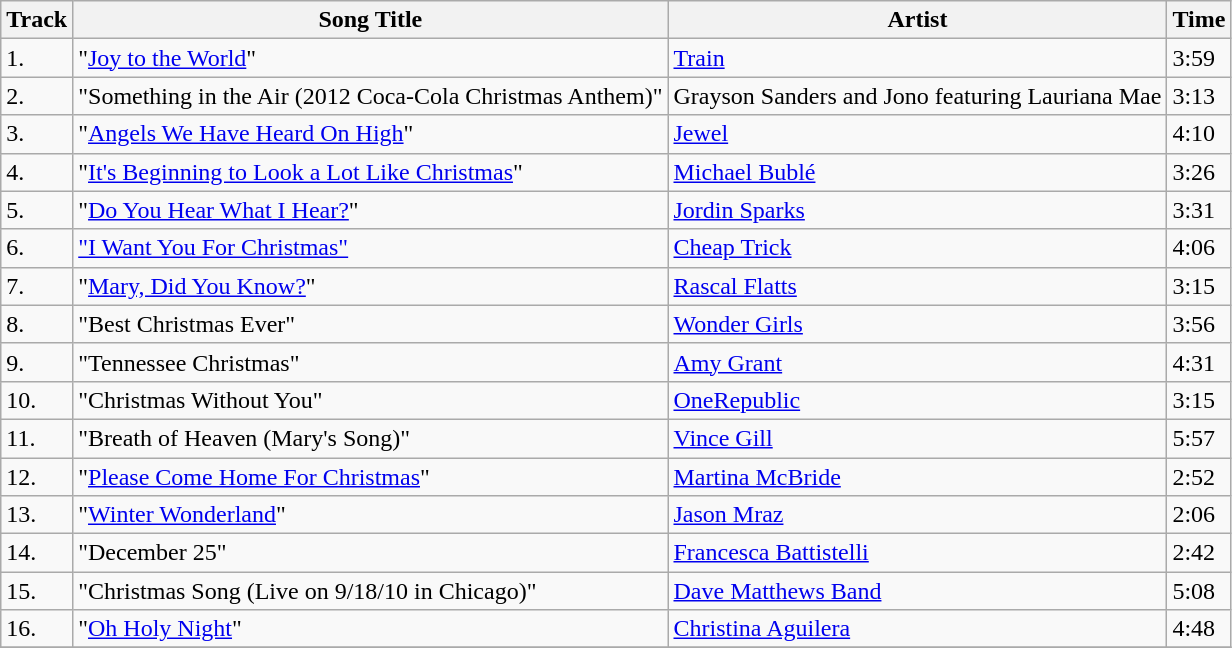<table class="wikitable">
<tr>
<th>Track</th>
<th>Song Title</th>
<th>Artist</th>
<th>Time</th>
</tr>
<tr>
<td>1.</td>
<td>"<a href='#'>Joy to the World</a>"</td>
<td><a href='#'>Train</a></td>
<td>3:59</td>
</tr>
<tr>
<td>2.</td>
<td>"Something in the Air (2012 Coca-Cola Christmas Anthem)"</td>
<td>Grayson Sanders and Jono featuring Lauriana Mae</td>
<td>3:13</td>
</tr>
<tr>
<td>3.</td>
<td>"<a href='#'>Angels We Have Heard On High</a>"</td>
<td><a href='#'>Jewel</a></td>
<td>4:10</td>
</tr>
<tr>
<td>4.</td>
<td>"<a href='#'>It's Beginning to Look a Lot Like Christmas</a>"</td>
<td><a href='#'>Michael Bublé</a></td>
<td>3:26</td>
</tr>
<tr>
<td>5.</td>
<td>"<a href='#'>Do You Hear What I Hear?</a>"</td>
<td><a href='#'>Jordin Sparks</a></td>
<td>3:31</td>
</tr>
<tr>
<td>6.</td>
<td><a href='#'>"I Want You For Christmas"</a></td>
<td><a href='#'>Cheap Trick</a></td>
<td>4:06</td>
</tr>
<tr>
<td>7.</td>
<td>"<a href='#'>Mary, Did You Know?</a>"</td>
<td><a href='#'>Rascal Flatts</a></td>
<td>3:15</td>
</tr>
<tr>
<td>8.</td>
<td>"Best Christmas Ever"</td>
<td><a href='#'>Wonder Girls</a></td>
<td>3:56</td>
</tr>
<tr>
<td>9.</td>
<td>"Tennessee Christmas"</td>
<td><a href='#'>Amy Grant</a></td>
<td>4:31</td>
</tr>
<tr>
<td>10.</td>
<td>"Christmas Without You"</td>
<td><a href='#'>OneRepublic</a></td>
<td>3:15</td>
</tr>
<tr>
<td>11.</td>
<td>"Breath of Heaven (Mary's Song)"</td>
<td><a href='#'>Vince Gill</a></td>
<td>5:57</td>
</tr>
<tr>
<td>12.</td>
<td>"<a href='#'>Please Come Home For Christmas</a>"</td>
<td><a href='#'>Martina McBride</a></td>
<td>2:52</td>
</tr>
<tr>
<td>13.</td>
<td>"<a href='#'>Winter Wonderland</a>"</td>
<td><a href='#'>Jason Mraz</a></td>
<td>2:06</td>
</tr>
<tr>
<td>14.</td>
<td>"December 25"</td>
<td><a href='#'>Francesca Battistelli</a></td>
<td>2:42</td>
</tr>
<tr>
<td>15.</td>
<td>"Christmas Song (Live on 9/18/10 in Chicago)"</td>
<td><a href='#'>Dave Matthews Band</a></td>
<td>5:08</td>
</tr>
<tr>
<td>16.</td>
<td>"<a href='#'>Oh Holy Night</a>"</td>
<td><a href='#'>Christina Aguilera</a></td>
<td>4:48</td>
</tr>
<tr>
</tr>
</table>
